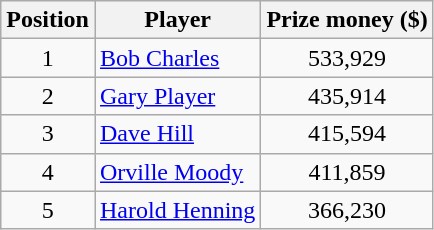<table class="wikitable">
<tr>
<th>Position</th>
<th>Player</th>
<th>Prize money ($)</th>
</tr>
<tr>
<td align=center>1</td>
<td> <a href='#'>Bob Charles</a></td>
<td align=center>533,929</td>
</tr>
<tr>
<td align=center>2</td>
<td> <a href='#'>Gary Player</a></td>
<td align=center>435,914</td>
</tr>
<tr>
<td align=center>3</td>
<td> <a href='#'>Dave Hill</a></td>
<td align=center>415,594</td>
</tr>
<tr>
<td align=center>4</td>
<td> <a href='#'>Orville Moody</a></td>
<td align=center>411,859</td>
</tr>
<tr>
<td align=center>5</td>
<td> <a href='#'>Harold Henning</a></td>
<td align=center>366,230</td>
</tr>
</table>
